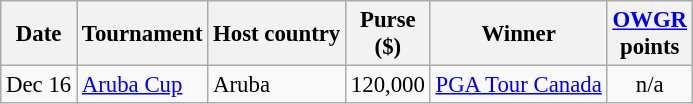<table class="wikitable" style="font-size:95%;">
<tr>
<th>Date</th>
<th>Tournament</th>
<th>Host country</th>
<th>Purse<br>($)</th>
<th>Winner</th>
<th><a href='#'>OWGR</a><br>points</th>
</tr>
<tr>
<td>Dec 16</td>
<td><a href='#'>Aruba Cup</a></td>
<td>Aruba</td>
<td align=right>120,000</td>
<td><a href='#'>PGA Tour Canada</a></td>
<td align=center>n/a</td>
</tr>
</table>
